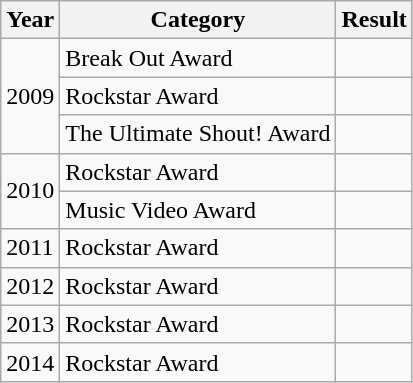<table class="wikitable">
<tr>
<th>Year</th>
<th>Category</th>
<th>Result</th>
</tr>
<tr>
<td rowspan="3">2009</td>
<td>Break Out Award</td>
<td></td>
</tr>
<tr>
<td>Rockstar Award</td>
<td></td>
</tr>
<tr>
<td>The Ultimate Shout! Award</td>
<td></td>
</tr>
<tr>
<td rowspan="2">2010</td>
<td>Rockstar Award</td>
<td></td>
</tr>
<tr>
<td>Music Video Award</td>
<td></td>
</tr>
<tr>
<td>2011</td>
<td>Rockstar Award</td>
<td></td>
</tr>
<tr>
<td>2012</td>
<td>Rockstar Award</td>
<td></td>
</tr>
<tr>
<td>2013</td>
<td>Rockstar Award</td>
<td></td>
</tr>
<tr>
<td>2014</td>
<td>Rockstar Award</td>
<td></td>
</tr>
</table>
